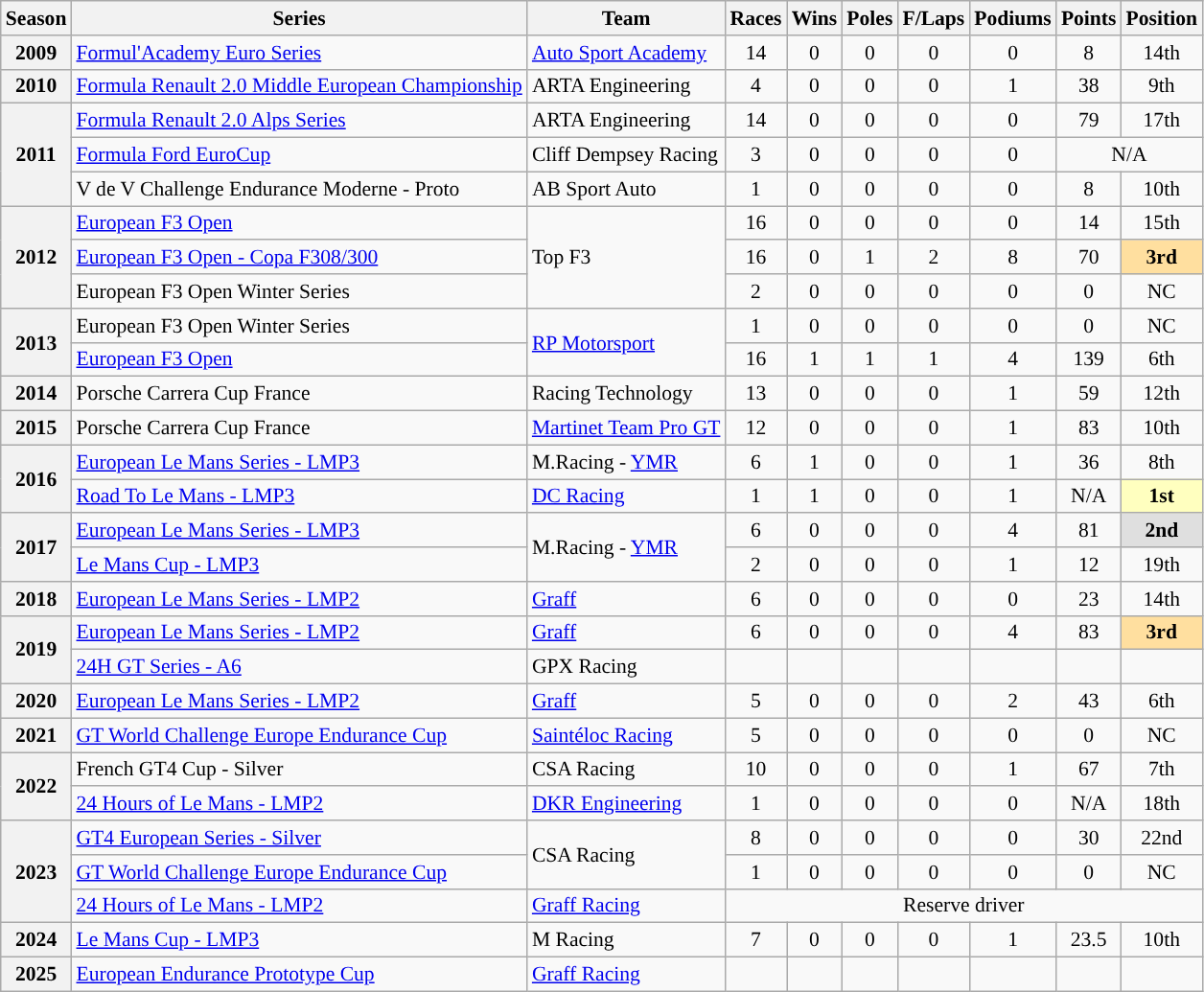<table class="wikitable" style="font-size: 90%; text-align:center">
<tr>
<th>Season</th>
<th>Series</th>
<th>Team</th>
<th>Races</th>
<th>Wins</th>
<th>Poles</th>
<th>F/Laps</th>
<th>Podiums</th>
<th>Points</th>
<th>Position</th>
</tr>
<tr>
<th>2009</th>
<td align="left"><a href='#'>Formul'Academy Euro Series</a></td>
<td align=left><a href='#'>Auto Sport Academy</a></td>
<td>14</td>
<td>0</td>
<td>0</td>
<td>0</td>
<td>0</td>
<td>8</td>
<td>14th</td>
</tr>
<tr>
<th>2010</th>
<td align="left"><a href='#'>Formula Renault 2.0 Middle European Championship</a></td>
<td align=left>ARTA Engineering</td>
<td>4</td>
<td>0</td>
<td>0</td>
<td>0</td>
<td>1</td>
<td>38</td>
<td>9th</td>
</tr>
<tr>
<th rowspan="3">2011</th>
<td align="left"><a href='#'>Formula Renault 2.0 Alps Series</a></td>
<td align=left>ARTA Engineering</td>
<td>14</td>
<td>0</td>
<td>0</td>
<td>0</td>
<td>0</td>
<td>79</td>
<td>17th</td>
</tr>
<tr>
<td align=left><a href='#'>Formula Ford EuroCup</a></td>
<td align=left>Cliff Dempsey Racing</td>
<td>3</td>
<td>0</td>
<td>0</td>
<td>0</td>
<td>0</td>
<td colspan="2">N/A</td>
</tr>
<tr>
<td align=left>V de V Challenge Endurance Moderne - Proto</td>
<td align=left>AB Sport Auto</td>
<td>1</td>
<td>0</td>
<td>0</td>
<td>0</td>
<td>0</td>
<td>8</td>
<td>10th</td>
</tr>
<tr>
<th rowspan="3">2012</th>
<td align="left"><a href='#'>European F3 Open</a></td>
<td rowspan="3" align=left>Top F3</td>
<td>16</td>
<td>0</td>
<td>0</td>
<td>0</td>
<td>0</td>
<td>14</td>
<td>15th</td>
</tr>
<tr>
<td align=left><a href='#'>European F3 Open - Copa F308/300</a></td>
<td>16</td>
<td>0</td>
<td>1</td>
<td>2</td>
<td>8</td>
<td>70</td>
<td bgcolor="FFDF9F"><strong>3rd</strong></td>
</tr>
<tr>
<td align=left>European F3 Open Winter Series</td>
<td>2</td>
<td>0</td>
<td>0</td>
<td>0</td>
<td>0</td>
<td>0</td>
<td>NC</td>
</tr>
<tr>
<th rowspan="2">2013</th>
<td align="left">European F3 Open Winter Series</td>
<td rowspan="2" align=left><a href='#'>RP Motorsport</a></td>
<td>1</td>
<td>0</td>
<td>0</td>
<td>0</td>
<td>0</td>
<td>0</td>
<td>NC</td>
</tr>
<tr>
<td align=left><a href='#'>European F3 Open</a></td>
<td>16</td>
<td>1</td>
<td>1</td>
<td>1</td>
<td>4</td>
<td>139</td>
<td>6th</td>
</tr>
<tr>
<th>2014</th>
<td align="left">Porsche Carrera Cup France</td>
<td align=left>Racing Technology</td>
<td>13</td>
<td>0</td>
<td>0</td>
<td>0</td>
<td>1</td>
<td>59</td>
<td>12th</td>
</tr>
<tr>
<th>2015</th>
<td align="left">Porsche Carrera Cup France</td>
<td align=left><a href='#'>Martinet Team Pro GT</a></td>
<td>12</td>
<td>0</td>
<td>0</td>
<td>0</td>
<td>1</td>
<td>83</td>
<td>10th</td>
</tr>
<tr>
<th rowspan="2">2016</th>
<td align="left"><a href='#'>European Le Mans Series - LMP3</a></td>
<td align=left>M.Racing - <a href='#'>YMR</a></td>
<td>6</td>
<td>1</td>
<td>0</td>
<td>0</td>
<td>1</td>
<td>36</td>
<td>8th</td>
</tr>
<tr>
<td align=left><a href='#'>Road To Le Mans - LMP3</a></td>
<td align=left><a href='#'>DC Racing</a></td>
<td>1</td>
<td>1</td>
<td>0</td>
<td>0</td>
<td>1</td>
<td>N/A</td>
<td bgcolor="#FFFFBF"><strong>1st</strong></td>
</tr>
<tr>
<th rowspan="2">2017</th>
<td align="left"><a href='#'>European Le Mans Series - LMP3</a></td>
<td rowspan="2" align=left>M.Racing - <a href='#'>YMR</a></td>
<td>6</td>
<td>0</td>
<td>0</td>
<td>0</td>
<td>4</td>
<td>81</td>
<td bgcolor="#DFDFDF"><strong>2nd</strong></td>
</tr>
<tr>
<td align=left><a href='#'>Le Mans Cup - LMP3</a></td>
<td>2</td>
<td>0</td>
<td>0</td>
<td>0</td>
<td>1</td>
<td>12</td>
<td>19th</td>
</tr>
<tr>
<th>2018</th>
<td align=left><a href='#'>European Le Mans Series - LMP2</a></td>
<td align=left><a href='#'>Graff</a></td>
<td>6</td>
<td>0</td>
<td>0</td>
<td>0</td>
<td>0</td>
<td>23</td>
<td>14th</td>
</tr>
<tr>
<th rowspan="2">2019</th>
<td align=left><a href='#'>European Le Mans Series - LMP2</a></td>
<td align=left><a href='#'>Graff</a></td>
<td>6</td>
<td>0</td>
<td>0</td>
<td>0</td>
<td>4</td>
<td>83</td>
<td bgcolor="#FFDF9F"><strong>3rd</strong></td>
</tr>
<tr>
<td align=left><a href='#'>24H GT Series - A6</a></td>
<td align=left>GPX Racing</td>
<td></td>
<td></td>
<td></td>
<td></td>
<td></td>
<td></td>
<td></td>
</tr>
<tr>
<th>2020</th>
<td align=left><a href='#'>European Le Mans Series - LMP2</a></td>
<td align=left><a href='#'>Graff</a></td>
<td>5</td>
<td>0</td>
<td>0</td>
<td>0</td>
<td>2</td>
<td>43</td>
<td>6th</td>
</tr>
<tr>
<th>2021</th>
<td align=left><a href='#'>GT World Challenge Europe Endurance Cup</a></td>
<td align=left><a href='#'>Saintéloc Racing</a></td>
<td>5</td>
<td>0</td>
<td>0</td>
<td>0</td>
<td>0</td>
<td>0</td>
<td>NC</td>
</tr>
<tr>
<th rowspan="2">2022</th>
<td align=left>French GT4 Cup - Silver</td>
<td align=left>CSA Racing</td>
<td>10</td>
<td>0</td>
<td>0</td>
<td>0</td>
<td>1</td>
<td>67</td>
<td>7th</td>
</tr>
<tr>
<td align=left><a href='#'>24 Hours of Le Mans - LMP2</a></td>
<td align=left><a href='#'>DKR Engineering</a></td>
<td>1</td>
<td>0</td>
<td>0</td>
<td>0</td>
<td>0</td>
<td>N/A</td>
<td>18th</td>
</tr>
<tr>
<th rowspan="3">2023</th>
<td align=left><a href='#'>GT4 European Series - Silver</a></td>
<td rowspan="2" align="left">CSA Racing</td>
<td>8</td>
<td>0</td>
<td>0</td>
<td>0</td>
<td>0</td>
<td>30</td>
<td>22nd</td>
</tr>
<tr>
<td align=left><a href='#'>GT World Challenge Europe Endurance Cup</a></td>
<td>1</td>
<td>0</td>
<td>0</td>
<td>0</td>
<td>0</td>
<td>0</td>
<td>NC</td>
</tr>
<tr>
<td align=left><a href='#'>24 Hours of Le Mans - LMP2</a></td>
<td align=left><a href='#'>Graff Racing</a></td>
<td colspan=7>Reserve driver</td>
</tr>
<tr>
<th>2024</th>
<td align=left><a href='#'>Le Mans Cup - LMP3</a></td>
<td align=left>M Racing</td>
<td>7</td>
<td>0</td>
<td>0</td>
<td>0</td>
<td>1</td>
<td>23.5</td>
<td>10th</td>
</tr>
<tr>
<th>2025</th>
<td align=left><a href='#'>European Endurance Prototype Cup</a></td>
<td align=left><a href='#'>Graff Racing</a></td>
<td></td>
<td></td>
<td></td>
<td></td>
<td></td>
<td></td>
<td></td>
</tr>
</table>
